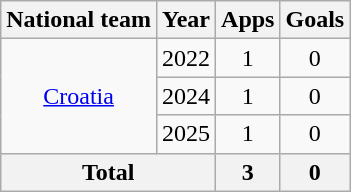<table class="wikitable" style="text-align:center">
<tr>
<th>National team</th>
<th>Year</th>
<th>Apps</th>
<th>Goals</th>
</tr>
<tr>
<td rowspan="3"><a href='#'>Croatia</a></td>
<td>2022</td>
<td>1</td>
<td>0</td>
</tr>
<tr>
<td>2024</td>
<td>1</td>
<td>0</td>
</tr>
<tr>
<td>2025</td>
<td>1</td>
<td>0</td>
</tr>
<tr>
<th colspan="2">Total</th>
<th>3</th>
<th>0</th>
</tr>
</table>
